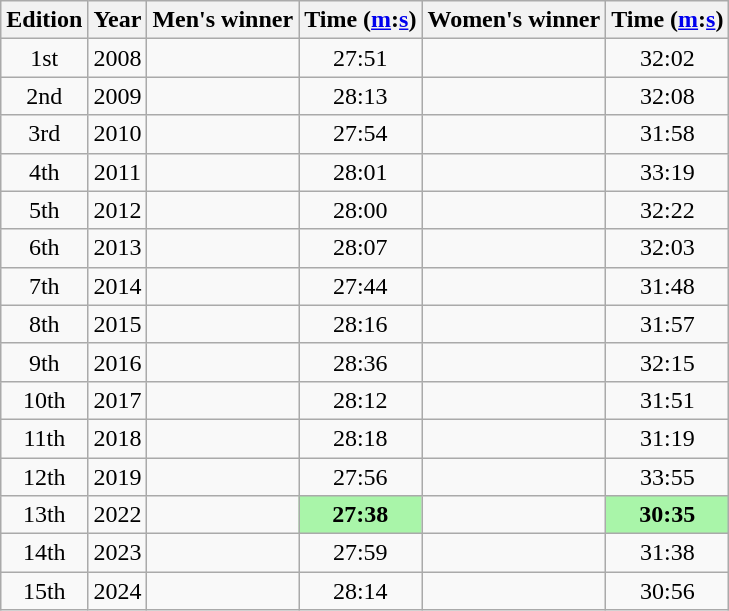<table class="wikitable sortable" style="text-align:center">
<tr>
<th class=unsortable>Edition</th>
<th>Year</th>
<th class=unsortable>Men's winner</th>
<th>Time (<a href='#'>m</a>:<a href='#'>s</a>)</th>
<th class=unsortable>Women's winner</th>
<th>Time (<a href='#'>m</a>:<a href='#'>s</a>)</th>
</tr>
<tr>
<td>1st</td>
<td>2008</td>
<td align=left></td>
<td>27:51</td>
<td align=left><br></td>
<td>32:02</td>
</tr>
<tr>
<td>2nd</td>
<td>2009</td>
<td align=left></td>
<td>28:13</td>
<td align=left></td>
<td>32:08</td>
</tr>
<tr>
<td>3rd</td>
<td>2010</td>
<td align=left></td>
<td>27:54</td>
<td align=left></td>
<td>31:58</td>
</tr>
<tr>
<td>4th</td>
<td>2011</td>
<td align=left></td>
<td>28:01</td>
<td align=left></td>
<td>33:19</td>
</tr>
<tr>
<td>5th</td>
<td>2012</td>
<td align=left></td>
<td>28:00</td>
<td align=left></td>
<td>32:22</td>
</tr>
<tr>
<td>6th</td>
<td>2013</td>
<td align=left></td>
<td>28:07</td>
<td align=left></td>
<td>32:03</td>
</tr>
<tr>
<td>7th</td>
<td>2014</td>
<td align=left></td>
<td>27:44</td>
<td align=left></td>
<td>31:48</td>
</tr>
<tr>
<td>8th</td>
<td>2015</td>
<td align=left></td>
<td>28:16</td>
<td align=left></td>
<td>31:57</td>
</tr>
<tr>
<td>9th</td>
<td>2016</td>
<td align=left></td>
<td>28:36</td>
<td align=left></td>
<td>32:15</td>
</tr>
<tr>
<td>10th</td>
<td>2017</td>
<td align=left></td>
<td>28:12</td>
<td align=left></td>
<td>31:51</td>
</tr>
<tr>
<td>11th</td>
<td>2018</td>
<td align=left></td>
<td>28:18</td>
<td align=left></td>
<td>31:19</td>
</tr>
<tr>
<td>12th</td>
<td>2019</td>
<td align=left></td>
<td>27:56</td>
<td align=left></td>
<td>33:55</td>
</tr>
<tr>
<td>13th</td>
<td>2022</td>
<td align=left></td>
<td bgcolor=#A9F5A9><strong>27:38</strong></td>
<td align=left></td>
<td bgcolor=#A9F5A9><strong>30:35</strong></td>
</tr>
<tr>
<td>14th</td>
<td>2023</td>
<td align=left></td>
<td>27:59</td>
<td align=left></td>
<td>31:38</td>
</tr>
<tr>
<td>15th</td>
<td>2024</td>
<td align=left></td>
<td>28:14</td>
<td align=left></td>
<td>30:56</td>
</tr>
</table>
